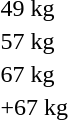<table>
<tr>
<td>49 kg</td>
<td></td>
<td></td>
<td></td>
</tr>
<tr>
<td>57 kg</td>
<td></td>
<td></td>
<td></td>
</tr>
<tr>
<td>67 kg</td>
<td></td>
<td></td>
<td></td>
</tr>
<tr>
<td>+67 kg</td>
<td></td>
<td></td>
<td></td>
</tr>
</table>
